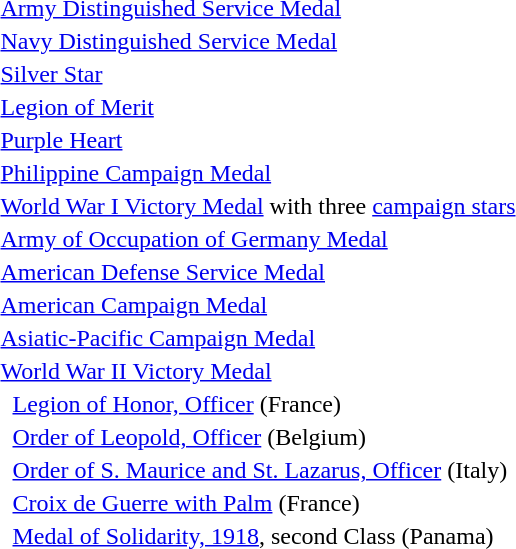<table>
<tr>
<td> <a href='#'>Army Distinguished Service Medal</a></td>
</tr>
<tr>
<td> <a href='#'>Navy Distinguished Service Medal</a></td>
</tr>
<tr>
<td> <a href='#'>Silver Star</a></td>
</tr>
<tr>
<td> <a href='#'>Legion of Merit</a></td>
</tr>
<tr>
<td> <a href='#'>Purple Heart</a></td>
</tr>
<tr>
<td> <a href='#'>Philippine Campaign Medal</a></td>
</tr>
<tr>
<td> <a href='#'>World War I Victory Medal</a> with three <a href='#'>campaign stars</a></td>
</tr>
<tr>
<td> <a href='#'>Army of Occupation of Germany Medal</a></td>
</tr>
<tr>
<td> <a href='#'>American Defense Service Medal</a></td>
</tr>
<tr>
<td> <a href='#'>American Campaign Medal</a></td>
</tr>
<tr>
<td> <a href='#'>Asiatic-Pacific Campaign Medal</a></td>
</tr>
<tr>
<td> <a href='#'>World War II Victory Medal</a></td>
</tr>
<tr>
<td>  <a href='#'>Legion of Honor, Officer</a> (France)</td>
</tr>
<tr>
<td>  <a href='#'>Order of Leopold, Officer</a> (Belgium)</td>
</tr>
<tr>
<td>  <a href='#'>Order of S. Maurice and St. Lazarus, Officer</a> (Italy)</td>
</tr>
<tr>
<td>  <a href='#'>Croix de Guerre with Palm</a> (France)</td>
</tr>
<tr>
<td>  <a href='#'>Medal of Solidarity, 1918</a>, second Class (Panama)</td>
</tr>
</table>
